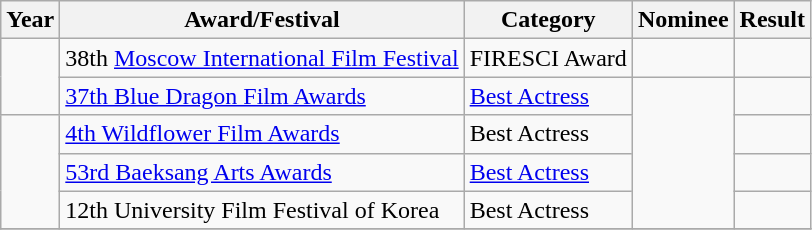<table class="wikitable">
<tr>
<th>Year</th>
<th>Award/Festival</th>
<th>Category</th>
<th>Nominee</th>
<th>Result</th>
</tr>
<tr>
<td rowspan="2"></td>
<td>38th <a href='#'>Moscow International Film Festival</a></td>
<td>FIRESCI Award</td>
<td></td>
<td></td>
</tr>
<tr>
<td><a href='#'>37th Blue Dragon Film Awards</a></td>
<td><a href='#'>Best Actress</a></td>
<td rowspan="4"></td>
<td></td>
</tr>
<tr>
<td rowspan="3"></td>
<td><a href='#'>4th Wildflower Film Awards</a></td>
<td>Best Actress</td>
<td></td>
</tr>
<tr>
<td><a href='#'>53rd Baeksang Arts Awards</a></td>
<td><a href='#'>Best Actress</a></td>
<td></td>
</tr>
<tr>
<td>12th University Film Festival of Korea</td>
<td>Best Actress</td>
<td></td>
</tr>
<tr>
</tr>
</table>
